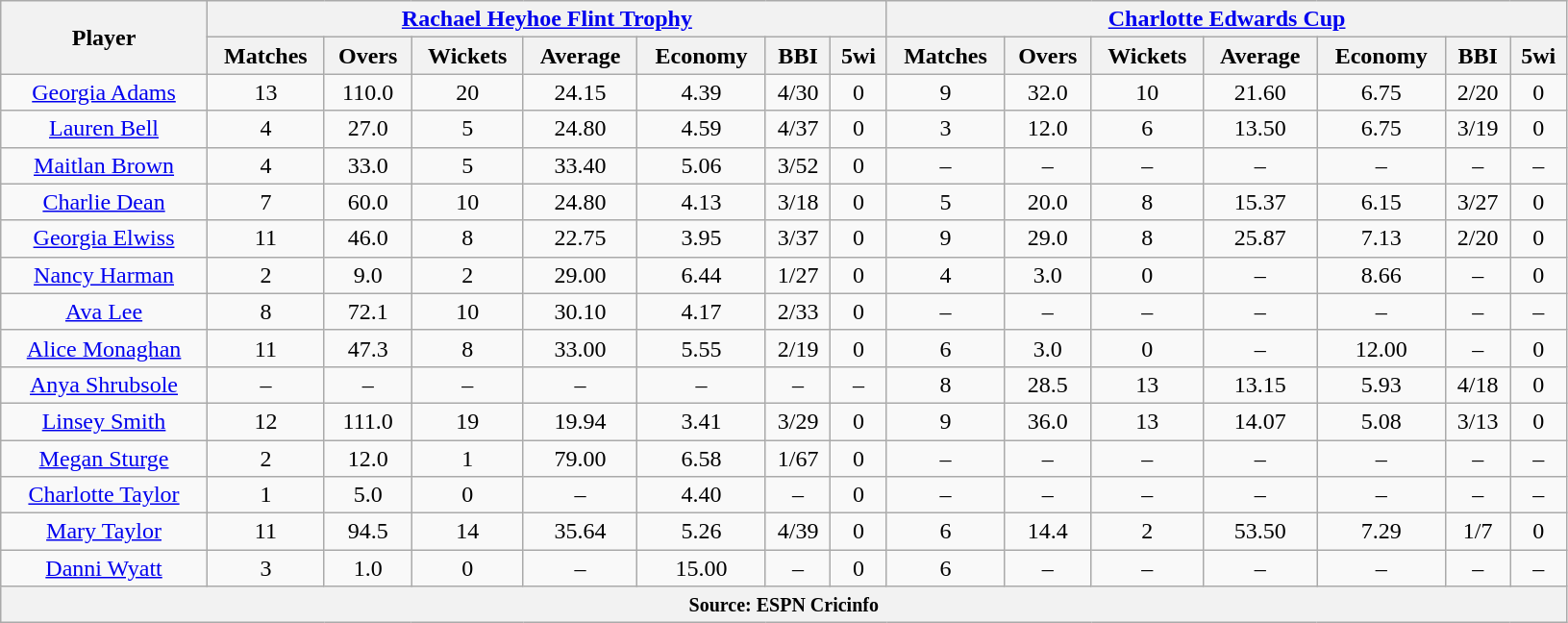<table class="wikitable" style="text-align:center; width:86%;">
<tr>
<th rowspan=2>Player</th>
<th colspan=7><a href='#'>Rachael Heyhoe Flint Trophy</a></th>
<th colspan=7><a href='#'>Charlotte Edwards Cup</a></th>
</tr>
<tr>
<th>Matches</th>
<th>Overs</th>
<th>Wickets</th>
<th>Average</th>
<th>Economy</th>
<th>BBI</th>
<th>5wi</th>
<th>Matches</th>
<th>Overs</th>
<th>Wickets</th>
<th>Average</th>
<th>Economy</th>
<th>BBI</th>
<th>5wi</th>
</tr>
<tr>
<td><a href='#'>Georgia Adams</a></td>
<td>13</td>
<td>110.0</td>
<td>20</td>
<td>24.15</td>
<td>4.39</td>
<td>4/30</td>
<td>0</td>
<td>9</td>
<td>32.0</td>
<td>10</td>
<td>21.60</td>
<td>6.75</td>
<td>2/20</td>
<td>0</td>
</tr>
<tr>
<td><a href='#'>Lauren Bell</a></td>
<td>4</td>
<td>27.0</td>
<td>5</td>
<td>24.80</td>
<td>4.59</td>
<td>4/37</td>
<td>0</td>
<td>3</td>
<td>12.0</td>
<td>6</td>
<td>13.50</td>
<td>6.75</td>
<td>3/19</td>
<td>0</td>
</tr>
<tr>
<td><a href='#'>Maitlan Brown</a></td>
<td>4</td>
<td>33.0</td>
<td>5</td>
<td>33.40</td>
<td>5.06</td>
<td>3/52</td>
<td>0</td>
<td>–</td>
<td>–</td>
<td>–</td>
<td>–</td>
<td>–</td>
<td>–</td>
<td>–</td>
</tr>
<tr>
<td><a href='#'>Charlie Dean</a></td>
<td>7</td>
<td>60.0</td>
<td>10</td>
<td>24.80</td>
<td>4.13</td>
<td>3/18</td>
<td>0</td>
<td>5</td>
<td>20.0</td>
<td>8</td>
<td>15.37</td>
<td>6.15</td>
<td>3/27</td>
<td>0</td>
</tr>
<tr>
<td><a href='#'>Georgia Elwiss</a></td>
<td>11</td>
<td>46.0</td>
<td>8</td>
<td>22.75</td>
<td>3.95</td>
<td>3/37</td>
<td>0</td>
<td>9</td>
<td>29.0</td>
<td>8</td>
<td>25.87</td>
<td>7.13</td>
<td>2/20</td>
<td>0</td>
</tr>
<tr>
<td><a href='#'>Nancy Harman</a></td>
<td>2</td>
<td>9.0</td>
<td>2</td>
<td>29.00</td>
<td>6.44</td>
<td>1/27</td>
<td>0</td>
<td>4</td>
<td>3.0</td>
<td>0</td>
<td>–</td>
<td>8.66</td>
<td>–</td>
<td>0</td>
</tr>
<tr>
<td><a href='#'>Ava Lee</a></td>
<td>8</td>
<td>72.1</td>
<td>10</td>
<td>30.10</td>
<td>4.17</td>
<td>2/33</td>
<td>0</td>
<td>–</td>
<td>–</td>
<td>–</td>
<td>–</td>
<td>–</td>
<td>–</td>
<td>–</td>
</tr>
<tr>
<td><a href='#'>Alice Monaghan</a></td>
<td>11</td>
<td>47.3</td>
<td>8</td>
<td>33.00</td>
<td>5.55</td>
<td>2/19</td>
<td>0</td>
<td>6</td>
<td>3.0</td>
<td>0</td>
<td>–</td>
<td>12.00</td>
<td>–</td>
<td>0</td>
</tr>
<tr>
<td><a href='#'>Anya Shrubsole</a></td>
<td>–</td>
<td>–</td>
<td>–</td>
<td>–</td>
<td>–</td>
<td>–</td>
<td>–</td>
<td>8</td>
<td>28.5</td>
<td>13</td>
<td>13.15</td>
<td>5.93</td>
<td>4/18</td>
<td>0</td>
</tr>
<tr>
<td><a href='#'>Linsey Smith</a></td>
<td>12</td>
<td>111.0</td>
<td>19</td>
<td>19.94</td>
<td>3.41</td>
<td>3/29</td>
<td>0</td>
<td>9</td>
<td>36.0</td>
<td>13</td>
<td>14.07</td>
<td>5.08</td>
<td>3/13</td>
<td>0</td>
</tr>
<tr>
<td><a href='#'>Megan Sturge</a></td>
<td>2</td>
<td>12.0</td>
<td>1</td>
<td>79.00</td>
<td>6.58</td>
<td>1/67</td>
<td>0</td>
<td>–</td>
<td>–</td>
<td>–</td>
<td>–</td>
<td>–</td>
<td>–</td>
<td>–</td>
</tr>
<tr>
<td><a href='#'>Charlotte Taylor</a></td>
<td>1</td>
<td>5.0</td>
<td>0</td>
<td>–</td>
<td>4.40</td>
<td>–</td>
<td>0</td>
<td>–</td>
<td>–</td>
<td>–</td>
<td>–</td>
<td>–</td>
<td>–</td>
<td>–</td>
</tr>
<tr>
<td><a href='#'>Mary Taylor</a></td>
<td>11</td>
<td>94.5</td>
<td>14</td>
<td>35.64</td>
<td>5.26</td>
<td>4/39</td>
<td>0</td>
<td>6</td>
<td>14.4</td>
<td>2</td>
<td>53.50</td>
<td>7.29</td>
<td>1/7</td>
<td>0</td>
</tr>
<tr>
<td><a href='#'>Danni Wyatt</a></td>
<td>3</td>
<td>1.0</td>
<td>0</td>
<td>–</td>
<td>15.00</td>
<td>–</td>
<td>0</td>
<td>6</td>
<td>–</td>
<td>–</td>
<td>–</td>
<td>–</td>
<td>–</td>
<td>–</td>
</tr>
<tr>
<th colspan="15"><small>Source: ESPN Cricinfo</small></th>
</tr>
</table>
